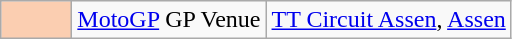<table class="wikitable">
<tr>
<td width=40px align=center style="background-color:#FBCEB1"></td>
<td><a href='#'>MotoGP</a> GP Venue</td>
<td><a href='#'>TT Circuit Assen</a>, <a href='#'>Assen</a></td>
</tr>
</table>
